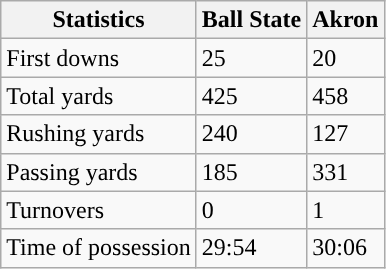<table class="wikitable">
<tr>
<th>Statistics</th>
<th>Ball State</th>
<th>Akron</th>
</tr>
<tr>
<td>First downs</td>
<td>25</td>
<td>20</td>
</tr>
<tr>
<td>Total yards</td>
<td>425</td>
<td>458</td>
</tr>
<tr>
<td>Rushing yards</td>
<td>240</td>
<td>127</td>
</tr>
<tr>
<td>Passing yards</td>
<td>185</td>
<td>331</td>
</tr>
<tr>
<td>Turnovers</td>
<td>0</td>
<td>1</td>
</tr>
<tr>
<td>Time of possession</td>
<td>29:54</td>
<td>30:06</td>
</tr>
</table>
